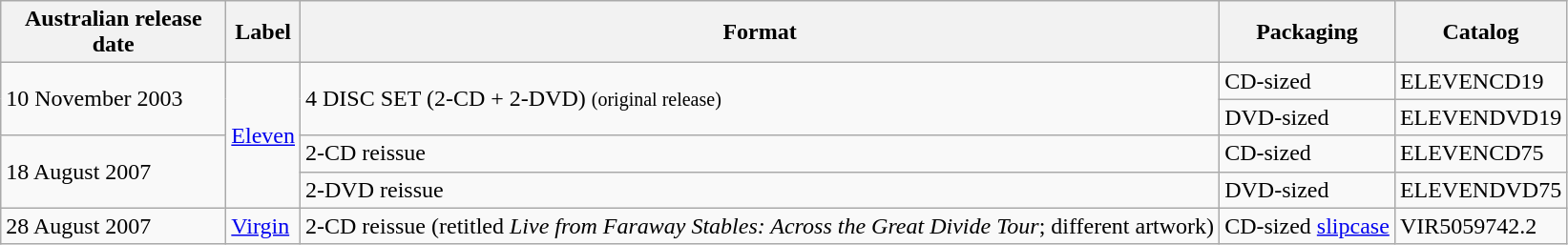<table class="wikitable">
<tr>
<th width=150>Australian release date</th>
<th>Label</th>
<th>Format</th>
<th>Packaging</th>
<th>Catalog</th>
</tr>
<tr>
<td rowspan="2">10 November 2003</td>
<td rowspan="4"><a href='#'>Eleven</a></td>
<td rowspan="2">4 DISC SET (2-CD + 2-DVD) <small>(original release)</small></td>
<td>CD-sized</td>
<td>ELEVENCD19</td>
</tr>
<tr>
<td>DVD-sized</td>
<td>ELEVENDVD19</td>
</tr>
<tr>
<td rowspan="2">18 August 2007</td>
<td>2-CD reissue</td>
<td>CD-sized</td>
<td>ELEVENCD75</td>
</tr>
<tr>
<td>2-DVD reissue</td>
<td>DVD-sized</td>
<td>ELEVENDVD75</td>
</tr>
<tr>
<td>28 August 2007</td>
<td><a href='#'>Virgin</a></td>
<td>2-CD reissue (retitled <em>Live from Faraway Stables: Across the Great Divide Tour</em>; different artwork)</td>
<td>CD-sized <a href='#'>slipcase</a></td>
<td>VIR5059742.2</td>
</tr>
</table>
